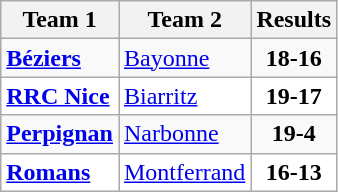<table class="wikitable">
<tr>
<th>Team 1</th>
<th>Team 2</th>
<th>Results</th>
</tr>
<tr>
<td><strong><a href='#'>Béziers</a></strong></td>
<td><a href='#'>Bayonne</a></td>
<td align="center"><strong>18-16</strong></td>
</tr>
<tr bgcolor="white">
<td><strong><a href='#'>RRC Nice</a></strong></td>
<td><a href='#'>Biarritz</a></td>
<td align="center"><strong>19-17</strong></td>
</tr>
<tr>
<td><strong><a href='#'>Perpignan</a></strong></td>
<td><a href='#'>Narbonne</a></td>
<td align="center"><strong>19-4</strong></td>
</tr>
<tr bgcolor="white">
<td><strong><a href='#'>Romans</a></strong></td>
<td><a href='#'>Montferrand</a></td>
<td align="center"><strong>16-13</strong></td>
</tr>
</table>
